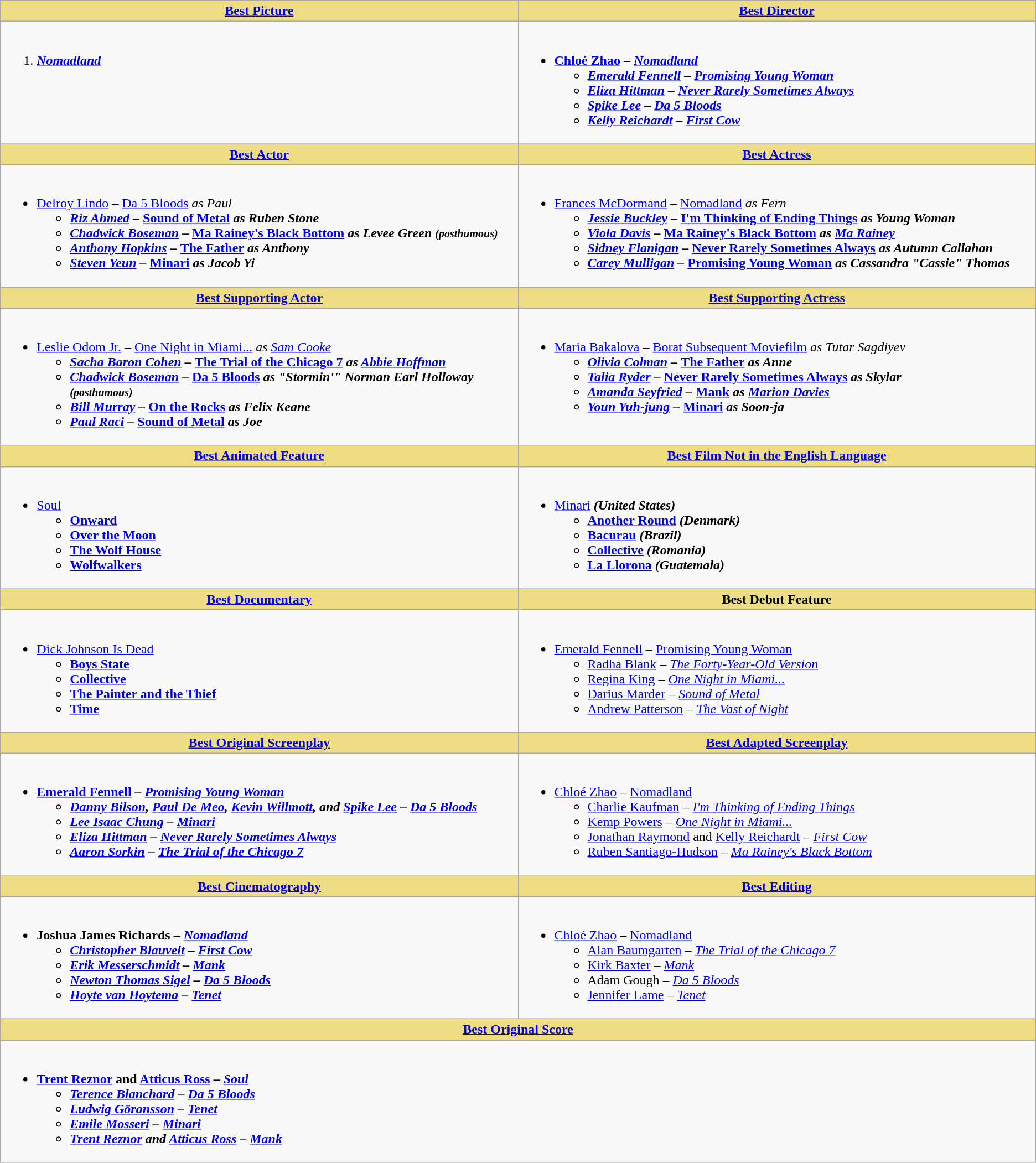<table class="wikitable">
<tr>
<th style="background:#EEDD82; width: 50%"><a href='#'>Best Picture</a></th>
<th style="background:#EEDD82; width: 50%"><a href='#'>Best Director</a></th>
</tr>
<tr>
<td valign="top"><br><ol><li><strong><em><a href='#'>Nomadland</a></em></strong></li></ol></td>
<td valign="top"><br><ul><li><strong><a href='#'>Chloé Zhao</a> – <em><a href='#'>Nomadland</a><strong><em><ul><li><a href='#'>Emerald Fennell</a> – </em><a href='#'>Promising Young Woman</a><em></li><li><a href='#'>Eliza Hittman</a> – </em><a href='#'>Never Rarely Sometimes Always</a><em></li><li><a href='#'>Spike Lee</a> – </em><a href='#'>Da 5 Bloods</a><em></li><li><a href='#'>Kelly Reichardt</a> – </em><a href='#'>First Cow</a><em></li></ul></li></ul></td>
</tr>
<tr>
<th style="background:#EEDD82; width: 50%"><a href='#'>Best Actor</a></th>
<th style="background:#EEDD82; width: 50%"><a href='#'>Best Actress</a></th>
</tr>
<tr>
<td valign="top"><br><ul><li></strong><a href='#'>Delroy Lindo</a> – </em><a href='#'>Da 5 Bloods</a><em> as Paul<strong><ul><li><a href='#'>Riz Ahmed</a> – </em><a href='#'>Sound of Metal</a><em> as Ruben Stone</li><li><a href='#'>Chadwick Boseman</a> – </em><a href='#'>Ma Rainey's Black Bottom</a><em> as Levee Green <small>(posthumous)</small></li><li><a href='#'>Anthony Hopkins</a> – </em><a href='#'>The Father</a><em> as Anthony</li><li><a href='#'>Steven Yeun</a> – </em><a href='#'>Minari</a><em> as Jacob Yi</li></ul></li></ul></td>
<td valign="top"><br><ul><li></strong><a href='#'>Frances McDormand</a> – </em><a href='#'>Nomadland</a><em> as Fern<strong><ul><li><a href='#'>Jessie Buckley</a> – </em><a href='#'>I'm Thinking of Ending Things</a><em> as Young Woman</li><li><a href='#'>Viola Davis</a> – </em><a href='#'>Ma Rainey's Black Bottom</a><em> as <a href='#'>Ma Rainey</a></li><li><a href='#'>Sidney Flanigan</a> – </em><a href='#'>Never Rarely Sometimes Always</a><em> as Autumn Callahan</li><li><a href='#'>Carey Mulligan</a> – </em><a href='#'>Promising Young Woman</a><em> as Cassandra "Cassie" Thomas</li></ul></li></ul></td>
</tr>
<tr>
<th style="background:#EEDD82; width: 50%"><a href='#'>Best Supporting Actor</a></th>
<th style="background:#EEDD82; width: 50%"><a href='#'>Best Supporting Actress</a></th>
</tr>
<tr>
<td valign="top"><br><ul><li></strong><a href='#'>Leslie Odom Jr.</a> – </em><a href='#'>One Night in Miami...</a><em> as <a href='#'>Sam Cooke</a><strong><ul><li><a href='#'>Sacha Baron Cohen</a> – </em><a href='#'>The Trial of the Chicago 7</a><em> as <a href='#'>Abbie Hoffman</a></li><li><a href='#'>Chadwick Boseman</a> – </em><a href='#'>Da 5 Bloods</a><em> as "Stormin'" Norman Earl Holloway <small>(posthumous)</small></li><li><a href='#'>Bill Murray</a> – </em><a href='#'>On the Rocks</a><em> as Felix Keane</li><li><a href='#'>Paul Raci</a> – </em><a href='#'>Sound of Metal</a><em> as Joe</li></ul></li></ul></td>
<td valign="top"><br><ul><li></strong><a href='#'>Maria Bakalova</a> – </em><a href='#'>Borat Subsequent Moviefilm</a><em> as Tutar Sagdiyev<strong><ul><li><a href='#'>Olivia Colman</a> – </em><a href='#'>The Father</a><em> as Anne</li><li><a href='#'>Talia Ryder</a> – </em><a href='#'>Never Rarely Sometimes Always</a><em> as Skylar</li><li><a href='#'>Amanda Seyfried</a> – </em><a href='#'>Mank</a><em> as <a href='#'>Marion Davies</a></li><li><a href='#'>Youn Yuh-jung</a> – </em><a href='#'>Minari</a><em> as Soon-ja</li></ul></li></ul></td>
</tr>
<tr>
<th style="background:#EEDD82; width: 50%"><a href='#'>Best Animated Feature</a></th>
<th style="background:#EEDD82; width: 50%"><a href='#'>Best Film Not in the English Language</a></th>
</tr>
<tr>
<td valign="top"><br><ul><li></em></strong><a href='#'>Soul</a><strong><em><ul><li></em><a href='#'>Onward</a><em></li><li></em><a href='#'>Over the Moon</a><em></li><li></em><a href='#'>The Wolf House</a><em></li><li></em><a href='#'>Wolfwalkers</a><em></li></ul></li></ul></td>
<td valign="top"><br><ul><li></em></strong><a href='#'>Minari</a><strong><em> (United States)<ul><li></em><a href='#'>Another Round</a><em> (Denmark)</li><li></em><a href='#'>Bacurau</a><em> (Brazil)</li><li></em><a href='#'>Collective</a><em> (Romania)</li><li></em><a href='#'>La Llorona</a><em> (Guatemala)</li></ul></li></ul></td>
</tr>
<tr>
<th style="background:#EEDD82; width: 50%"><a href='#'>Best Documentary</a></th>
<th style="background:#EEDD82; width: 50%">Best Debut Feature</th>
</tr>
<tr>
<td valign="top"><br><ul><li></em></strong><a href='#'>Dick Johnson Is Dead</a><strong><em><ul><li></em><a href='#'>Boys State</a><em></li><li></em><a href='#'>Collective</a><em></li><li></em><a href='#'>The Painter and the Thief</a><em></li><li></em><a href='#'>Time</a><em></li></ul></li></ul></td>
<td valign="top"><br><ul><li></strong><a href='#'>Emerald Fennell</a> – </em><a href='#'>Promising Young Woman</a></em></strong><ul><li><a href='#'>Radha Blank</a> – <em><a href='#'>The Forty-Year-Old Version</a></em></li><li><a href='#'>Regina King</a> – <em><a href='#'>One Night in Miami...</a></em></li><li><a href='#'>Darius Marder</a> – <em><a href='#'>Sound of Metal</a></em></li><li><a href='#'>Andrew Patterson</a> – <em><a href='#'>The Vast of Night</a></em></li></ul></li></ul></td>
</tr>
<tr>
<th style="background:#EEDD82; width: 50%"><a href='#'>Best Original Screenplay</a></th>
<th style="background:#EEDD82; width: 50%"><a href='#'>Best Adapted Screenplay</a></th>
</tr>
<tr>
<td valign="top"><br><ul><li><strong><a href='#'>Emerald Fennell</a> – <em><a href='#'>Promising Young Woman</a><strong><em><ul><li><a href='#'>Danny Bilson</a>, <a href='#'>Paul De Meo</a>, <a href='#'>Kevin Willmott</a>, and <a href='#'>Spike Lee</a> – </em><a href='#'>Da 5 Bloods</a><em></li><li><a href='#'>Lee Isaac Chung</a> – </em><a href='#'>Minari</a><em></li><li><a href='#'>Eliza Hittman</a> – </em><a href='#'>Never Rarely Sometimes Always</a><em></li><li><a href='#'>Aaron Sorkin</a> – </em><a href='#'>The Trial of the Chicago 7</a><em></li></ul></li></ul></td>
<td valign="top"><br><ul><li></strong><a href='#'>Chloé Zhao</a> – </em><a href='#'>Nomadland</a></em></strong><ul><li><a href='#'>Charlie Kaufman</a> – <em><a href='#'>I'm Thinking of Ending Things</a></em></li><li><a href='#'>Kemp Powers</a> – <em><a href='#'>One Night in Miami...</a></em></li><li><a href='#'>Jonathan Raymond</a> and <a href='#'>Kelly Reichardt</a> – <em><a href='#'>First Cow</a></em></li><li><a href='#'>Ruben Santiago-Hudson</a> – <em><a href='#'>Ma Rainey's Black Bottom</a></em></li></ul></li></ul></td>
</tr>
<tr>
<th style="background:#EEDD82; width: 50%"><a href='#'>Best Cinematography</a></th>
<th style="background:#EEDD82; width: 50%"><a href='#'>Best Editing</a></th>
</tr>
<tr>
<td valign="top"><br><ul><li><strong>Joshua James Richards – <em><a href='#'>Nomadland</a><strong><em><ul><li><a href='#'>Christopher Blauvelt</a> – </em><a href='#'>First Cow</a><em></li><li><a href='#'>Erik Messerschmidt</a> – </em><a href='#'>Mank</a><em></li><li><a href='#'>Newton Thomas Sigel</a> – </em><a href='#'>Da 5 Bloods</a><em></li><li><a href='#'>Hoyte van Hoytema</a> – </em><a href='#'>Tenet</a><em></li></ul></li></ul></td>
<td valign="top"><br><ul><li></strong><a href='#'>Chloé Zhao</a> – </em><a href='#'>Nomadland</a></em></strong><ul><li><a href='#'>Alan Baumgarten</a> – <em><a href='#'>The Trial of the Chicago 7</a></em></li><li><a href='#'>Kirk Baxter</a> – <em><a href='#'>Mank</a></em></li><li>Adam Gough – <em><a href='#'>Da 5 Bloods</a></em></li><li><a href='#'>Jennifer Lame</a> – <em><a href='#'>Tenet</a></em></li></ul></li></ul></td>
</tr>
<tr>
<th colspan="2" style="background:#EEDD82; width: 50%"><a href='#'>Best Original Score</a></th>
</tr>
<tr>
<td colspan="2" valign="top"><br><ul><li><strong><a href='#'>Trent Reznor</a> and <a href='#'>Atticus Ross</a> – <em><a href='#'>Soul</a><strong><em><ul><li><a href='#'>Terence Blanchard</a> – </em><a href='#'>Da 5 Bloods</a><em></li><li><a href='#'>Ludwig Göransson</a> – </em><a href='#'>Tenet</a><em></li><li><a href='#'>Emile Mosseri</a> – </em><a href='#'>Minari</a><em></li><li><a href='#'>Trent Reznor</a> and <a href='#'>Atticus Ross</a> – </em><a href='#'>Mank</a><em></li></ul></li></ul></td>
</tr>
</table>
